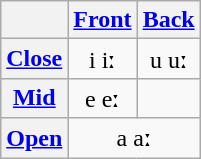<table class="wikitable IPA" style="text-align: center;">
<tr>
<th></th>
<th><a href='#'>Front</a></th>
<th><a href='#'>Back</a></th>
</tr>
<tr>
<th><a href='#'>Close</a></th>
<td>i iː</td>
<td>u uː</td>
</tr>
<tr>
<th><a href='#'>Mid</a></th>
<td>e eː</td>
<td></td>
</tr>
<tr>
<th><a href='#'>Open</a></th>
<td colspan="2">a aː</td>
</tr>
</table>
